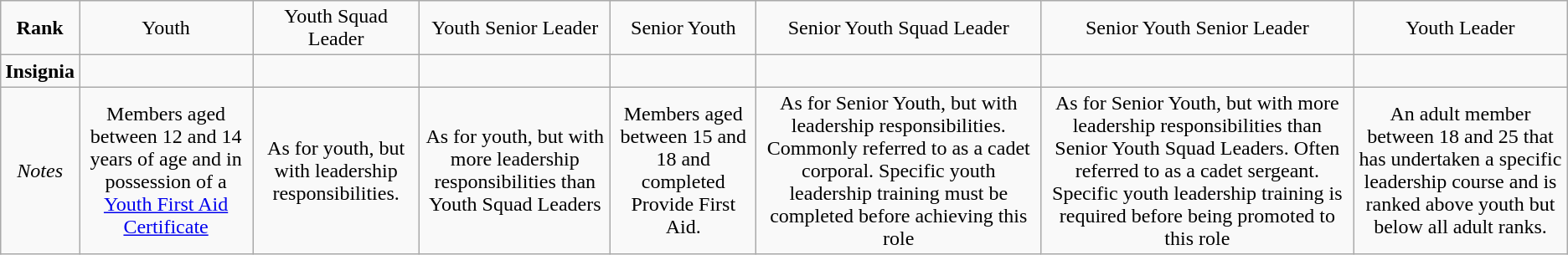<table class="wikitable" style="text-align:center">
<tr>
<td><strong>Rank</strong></td>
<td>Youth</td>
<td>Youth Squad Leader</td>
<td>Youth Senior Leader</td>
<td>Senior Youth</td>
<td>Senior Youth Squad Leader</td>
<td>Senior Youth Senior Leader</td>
<td>Youth Leader</td>
</tr>
<tr>
<td><strong>Insignia</strong></td>
<td></td>
<td></td>
<td></td>
<td></td>
<td></td>
<td></td>
<td></td>
</tr>
<tr>
<td><em>Notes</em></td>
<td>Members aged between 12 and 14 years of age and in possession of a <a href='#'>Youth First Aid Certificate</a></td>
<td>As for youth, but with leadership responsibilities.</td>
<td>As for youth, but with more leadership responsibilities than Youth Squad Leaders</td>
<td>Members aged between 15 and 18 and completed Provide First Aid.</td>
<td>As for Senior Youth, but with leadership responsibilities. Commonly referred to as a cadet corporal. Specific youth leadership training must be completed before achieving this role</td>
<td>As for Senior Youth, but with more leadership responsibilities than Senior Youth Squad Leaders. Often referred to as a cadet sergeant.  Specific youth leadership training is required before being promoted to this role</td>
<td>An adult member between 18 and 25 that has undertaken a specific leadership course and is ranked above youth but below all adult ranks.</td>
</tr>
</table>
